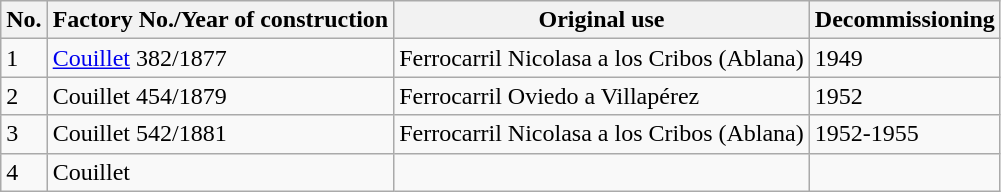<table class="wikitable">
<tr>
<th>No.</th>
<th>Factory No./Year of construction</th>
<th>Original use</th>
<th>Decommissioning</th>
</tr>
<tr>
<td>1</td>
<td><a href='#'>Couillet</a> 382/1877</td>
<td>Ferrocarril Nicolasa a los Cribos (Ablana)</td>
<td>1949</td>
</tr>
<tr>
<td>2</td>
<td>Couillet 454/1879</td>
<td>Ferrocarril Oviedo a Villapérez</td>
<td>1952</td>
</tr>
<tr>
<td>3</td>
<td>Couillet 542/1881</td>
<td>Ferrocarril Nicolasa a los Cribos (Ablana)</td>
<td>1952-1955</td>
</tr>
<tr>
<td>4</td>
<td>Couillet</td>
<td></td>
<td></td>
</tr>
</table>
